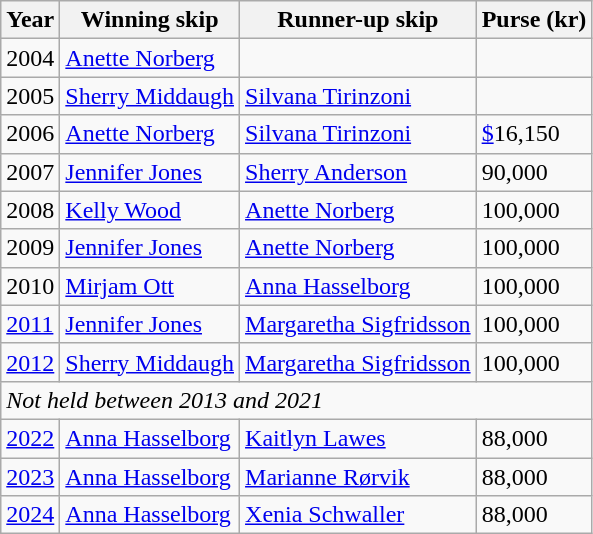<table class="wikitable">
<tr>
<th>Year</th>
<th>Winning skip</th>
<th>Runner-up skip</th>
<th>Purse (kr)</th>
</tr>
<tr>
<td>2004</td>
<td> <a href='#'>Anette Norberg</a></td>
<td></td>
<td></td>
</tr>
<tr>
<td>2005</td>
<td> <a href='#'>Sherry Middaugh</a></td>
<td> <a href='#'>Silvana Tirinzoni</a></td>
<td></td>
</tr>
<tr>
<td>2006</td>
<td> <a href='#'>Anette Norberg</a></td>
<td> <a href='#'>Silvana Tirinzoni</a></td>
<td><a href='#'>$</a>16,150</td>
</tr>
<tr>
<td>2007</td>
<td> <a href='#'>Jennifer Jones</a></td>
<td> <a href='#'>Sherry Anderson</a></td>
<td>90,000</td>
</tr>
<tr>
<td>2008</td>
<td> <a href='#'>Kelly Wood</a></td>
<td> <a href='#'>Anette Norberg</a></td>
<td>100,000</td>
</tr>
<tr>
<td>2009</td>
<td> <a href='#'>Jennifer Jones</a></td>
<td> <a href='#'>Anette Norberg</a></td>
<td>100,000</td>
</tr>
<tr>
<td>2010</td>
<td> <a href='#'>Mirjam Ott</a></td>
<td> <a href='#'>Anna Hasselborg</a></td>
<td>100,000</td>
</tr>
<tr>
<td><a href='#'>2011</a></td>
<td> <a href='#'>Jennifer Jones</a></td>
<td> <a href='#'>Margaretha Sigfridsson</a></td>
<td>100,000</td>
</tr>
<tr>
<td><a href='#'>2012</a></td>
<td> <a href='#'>Sherry Middaugh</a></td>
<td> <a href='#'>Margaretha Sigfridsson</a></td>
<td>100,000</td>
</tr>
<tr>
<td colspan="4"><em>Not held between 2013 and 2021</em></td>
</tr>
<tr>
<td><a href='#'>2022</a></td>
<td> <a href='#'>Anna Hasselborg</a></td>
<td> <a href='#'>Kaitlyn Lawes</a></td>
<td>88,000</td>
</tr>
<tr>
<td><a href='#'>2023</a></td>
<td> <a href='#'>Anna Hasselborg</a></td>
<td> <a href='#'>Marianne Rørvik</a></td>
<td>88,000</td>
</tr>
<tr>
<td><a href='#'>2024</a></td>
<td> <a href='#'>Anna Hasselborg</a></td>
<td> <a href='#'>Xenia Schwaller</a></td>
<td>88,000</td>
</tr>
</table>
